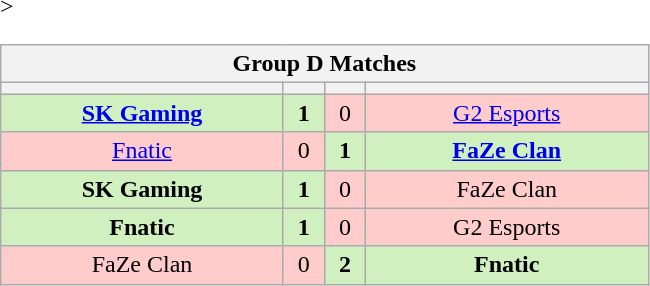<table class="wikitable" style="text-align: center;">
<tr>
<th colspan=4>Group D Matches</th>
</tr>
<tr <noinclude>>
<th width="181px"></th>
<th width="20px"></th>
<th width="20px"></th>
<th width="181px"></noinclude></th>
</tr>
<tr>
<td style="background: #D0F0C0;"><strong><a href='#'>SK Gaming</a></strong></td>
<td style="background: #D0F0C0;"><strong>1</strong></td>
<td style="background: #FFCCCC;">0</td>
<td style="background: #FFCCCC;"><a href='#'>G2 Esports</a></td>
</tr>
<tr>
<td style="background: #FFCCCC;"><a href='#'>Fnatic</a></td>
<td style="background: #FFCCCC;">0</td>
<td style="background: #D0F0C0;"><strong>1</strong></td>
<td style="background: #D0F0C0;"><strong><a href='#'>FaZe Clan</a></strong></td>
</tr>
<tr>
<td style="background: #D0F0C0;"><strong>SK Gaming</strong></td>
<td style="background: #D0F0C0;"><strong>1</strong></td>
<td style="background: #FFCCCC;">0</td>
<td style="background: #FFCCCC;">FaZe Clan</td>
</tr>
<tr>
<td style="background: #D0F0C0;"><strong>Fnatic</strong></td>
<td style="background: #D0F0C0;"><strong>1</strong></td>
<td style="background: #FFCCCC;">0</td>
<td style="background: #FFCCCC;">G2 Esports</td>
</tr>
<tr>
<td style="background: #FFCCCC;">FaZe Clan</td>
<td style="background: #FFCCCC;">0</td>
<td style="background: #D0F0C0;"><strong>2</strong></td>
<td style="background: #D0F0C0;"><strong>Fnatic</strong></td>
</tr>
</table>
